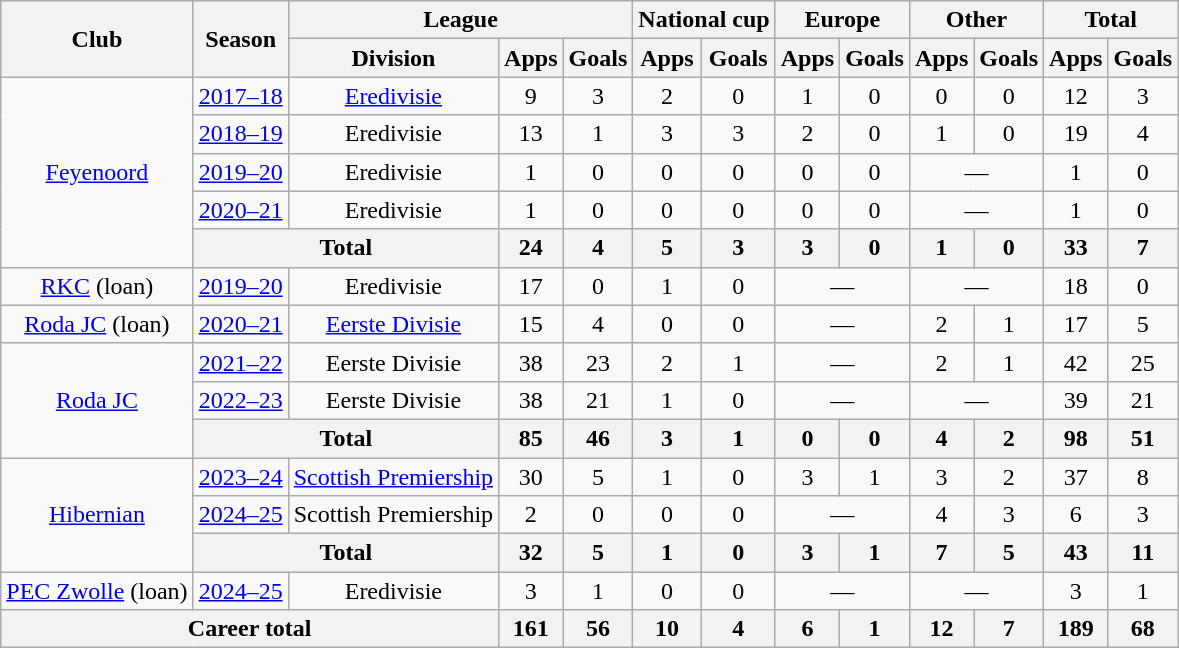<table class="wikitable" style="text-align:center">
<tr>
<th rowspan="2">Club</th>
<th rowspan="2">Season</th>
<th colspan="3">League</th>
<th colspan="2">National cup</th>
<th colspan="2">Europe</th>
<th colspan="2">Other</th>
<th colspan="2">Total</th>
</tr>
<tr>
<th>Division</th>
<th>Apps</th>
<th>Goals</th>
<th>Apps</th>
<th>Goals</th>
<th>Apps</th>
<th>Goals</th>
<th>Apps</th>
<th>Goals</th>
<th>Apps</th>
<th>Goals</th>
</tr>
<tr>
<td rowspan="5"><a href='#'>Feyenoord</a></td>
<td><a href='#'>2017–18</a></td>
<td><a href='#'>Eredivisie</a></td>
<td>9</td>
<td>3</td>
<td>2</td>
<td>0</td>
<td>1</td>
<td>0</td>
<td>0</td>
<td>0</td>
<td>12</td>
<td>3</td>
</tr>
<tr>
<td><a href='#'>2018–19</a></td>
<td>Eredivisie</td>
<td>13</td>
<td>1</td>
<td>3</td>
<td>3</td>
<td>2</td>
<td>0</td>
<td>1</td>
<td>0</td>
<td>19</td>
<td>4</td>
</tr>
<tr>
<td><a href='#'>2019–20</a></td>
<td>Eredivisie</td>
<td>1</td>
<td>0</td>
<td>0</td>
<td>0</td>
<td>0</td>
<td>0</td>
<td colspan="2">—</td>
<td>1</td>
<td>0</td>
</tr>
<tr>
<td><a href='#'>2020–21</a></td>
<td>Eredivisie</td>
<td>1</td>
<td>0</td>
<td>0</td>
<td>0</td>
<td>0</td>
<td>0</td>
<td colspan="2">—</td>
<td>1</td>
<td>0</td>
</tr>
<tr>
<th colspan="2">Total</th>
<th>24</th>
<th>4</th>
<th>5</th>
<th>3</th>
<th>3</th>
<th>0</th>
<th>1</th>
<th>0</th>
<th>33</th>
<th>7</th>
</tr>
<tr>
<td><a href='#'>RKC</a> (loan)</td>
<td><a href='#'>2019–20</a></td>
<td>Eredivisie</td>
<td>17</td>
<td>0</td>
<td>1</td>
<td>0</td>
<td colspan="2">—</td>
<td colspan="2">—</td>
<td>18</td>
<td>0</td>
</tr>
<tr>
<td><a href='#'>Roda JC</a> (loan)</td>
<td><a href='#'>2020–21</a></td>
<td><a href='#'>Eerste Divisie</a></td>
<td>15</td>
<td>4</td>
<td>0</td>
<td>0</td>
<td colspan="2">—</td>
<td>2</td>
<td>1</td>
<td>17</td>
<td>5</td>
</tr>
<tr>
<td rowspan="3"><a href='#'>Roda JC</a></td>
<td><a href='#'>2021–22</a></td>
<td>Eerste Divisie</td>
<td>38</td>
<td>23</td>
<td>2</td>
<td>1</td>
<td colspan="2">—</td>
<td>2</td>
<td>1</td>
<td>42</td>
<td>25</td>
</tr>
<tr>
<td><a href='#'>2022–23</a></td>
<td>Eerste Divisie</td>
<td>38</td>
<td>21</td>
<td>1</td>
<td>0</td>
<td colspan="2">—</td>
<td colspan="2">—</td>
<td>39</td>
<td>21</td>
</tr>
<tr>
<th colspan="2">Total</th>
<th>85</th>
<th>46</th>
<th>3</th>
<th>1</th>
<th>0</th>
<th>0</th>
<th>4</th>
<th>2</th>
<th>98</th>
<th>51</th>
</tr>
<tr>
<td rowspan="3"><a href='#'>Hibernian</a></td>
<td><a href='#'>2023–24</a></td>
<td><a href='#'>Scottish Premiership</a></td>
<td>30</td>
<td>5</td>
<td>1</td>
<td>0</td>
<td>3</td>
<td>1</td>
<td>3</td>
<td>2</td>
<td>37</td>
<td>8</td>
</tr>
<tr>
<td><a href='#'>2024–25</a></td>
<td>Scottish Premiership</td>
<td>2</td>
<td>0</td>
<td>0</td>
<td>0</td>
<td colspan="2">—</td>
<td>4</td>
<td>3</td>
<td>6</td>
<td>3</td>
</tr>
<tr>
<th colspan="2">Total</th>
<th>32</th>
<th>5</th>
<th>1</th>
<th>0</th>
<th>3</th>
<th>1</th>
<th>7</th>
<th>5</th>
<th>43</th>
<th>11</th>
</tr>
<tr>
<td><a href='#'>PEC Zwolle</a> (loan)</td>
<td><a href='#'>2024–25</a></td>
<td>Eredivisie</td>
<td>3</td>
<td>1</td>
<td>0</td>
<td>0</td>
<td colspan="2">—</td>
<td colspan="2">—</td>
<td>3</td>
<td>1</td>
</tr>
<tr>
<th colspan="3">Career total</th>
<th>161</th>
<th>56</th>
<th>10</th>
<th>4</th>
<th>6</th>
<th>1</th>
<th>12</th>
<th>7</th>
<th>189</th>
<th>68</th>
</tr>
</table>
